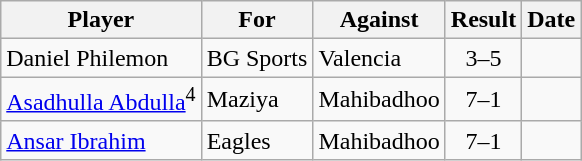<table class="wikitable">
<tr>
<th>Player</th>
<th>For</th>
<th>Against</th>
<th>Result</th>
<th>Date</th>
</tr>
<tr>
<td> Daniel Philemon</td>
<td>BG Sports</td>
<td>Valencia</td>
<td align="center">3–5</td>
<td></td>
</tr>
<tr>
<td> <a href='#'>Asadhulla Abdulla</a><sup>4</sup></td>
<td>Maziya</td>
<td>Mahibadhoo</td>
<td align="center">7–1</td>
<td></td>
</tr>
<tr>
<td> <a href='#'>Ansar Ibrahim</a></td>
<td>Eagles</td>
<td>Mahibadhoo</td>
<td align="center">7–1</td>
<td></td>
</tr>
</table>
